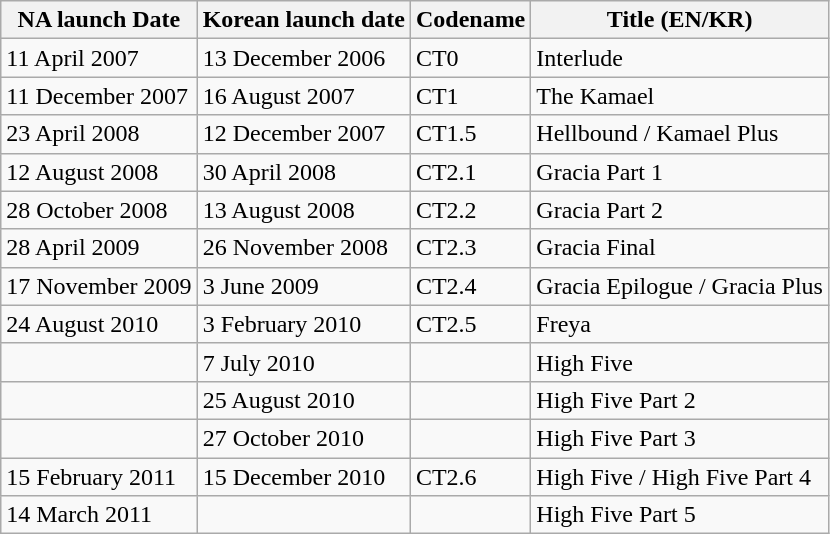<table class="wikitable">
<tr>
<th>NA launch Date</th>
<th>Korean launch date</th>
<th>Codename</th>
<th>Title (EN/KR)</th>
</tr>
<tr>
<td>11 April 2007</td>
<td>13 December 2006</td>
<td>CT0</td>
<td>Interlude</td>
</tr>
<tr>
<td>11 December 2007</td>
<td>16 August 2007</td>
<td>CT1</td>
<td>The Kamael</td>
</tr>
<tr>
<td>23 April 2008</td>
<td>12 December 2007</td>
<td>CT1.5</td>
<td>Hellbound / Kamael Plus</td>
</tr>
<tr>
<td>12 August 2008</td>
<td>30 April 2008</td>
<td>CT2.1</td>
<td>Gracia Part 1</td>
</tr>
<tr>
<td>28 October 2008</td>
<td>13 August 2008</td>
<td>CT2.2</td>
<td>Gracia Part 2</td>
</tr>
<tr>
<td>28 April 2009</td>
<td>26 November 2008</td>
<td>CT2.3</td>
<td>Gracia Final</td>
</tr>
<tr>
<td>17 November 2009</td>
<td>3 June 2009</td>
<td>CT2.4</td>
<td>Gracia Epilogue / Gracia Plus</td>
</tr>
<tr>
<td>24 August 2010</td>
<td>3 February 2010</td>
<td>CT2.5</td>
<td>Freya</td>
</tr>
<tr>
<td></td>
<td>7 July 2010</td>
<td></td>
<td>High Five</td>
</tr>
<tr>
<td></td>
<td>25 August 2010</td>
<td></td>
<td>High Five Part 2</td>
</tr>
<tr>
<td></td>
<td>27 October 2010</td>
<td></td>
<td>High Five Part 3</td>
</tr>
<tr>
<td>15 February 2011</td>
<td>15 December 2010</td>
<td>CT2.6</td>
<td>High Five / High Five Part 4</td>
</tr>
<tr>
<td>14 March 2011</td>
<td></td>
<td></td>
<td>High Five Part 5</td>
</tr>
</table>
